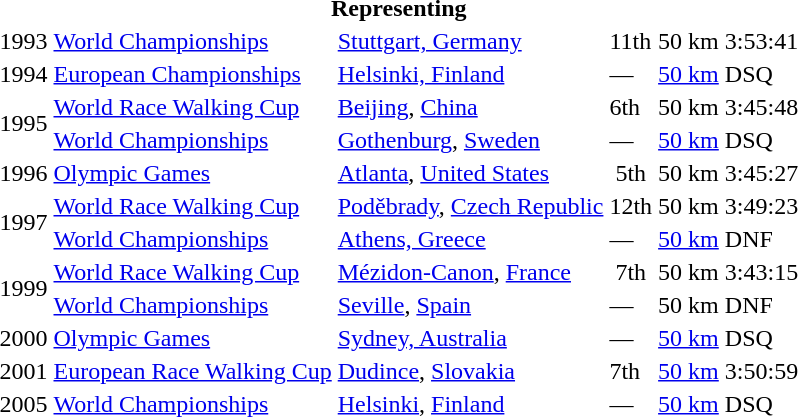<table>
<tr>
<th colspan="6">Representing </th>
</tr>
<tr>
<td>1993</td>
<td><a href='#'>World Championships</a></td>
<td><a href='#'>Stuttgart, Germany</a></td>
<td>11th</td>
<td>50 km</td>
<td>3:53:41</td>
</tr>
<tr>
<td>1994</td>
<td><a href='#'>European Championships</a></td>
<td><a href='#'>Helsinki, Finland</a></td>
<td>—</td>
<td><a href='#'>50 km</a></td>
<td>DSQ</td>
</tr>
<tr>
<td rowspan=2>1995</td>
<td><a href='#'>World Race Walking Cup</a></td>
<td><a href='#'>Beijing</a>, <a href='#'>China</a></td>
<td>6th</td>
<td>50 km</td>
<td>3:45:48</td>
</tr>
<tr>
<td><a href='#'>World Championships</a></td>
<td><a href='#'>Gothenburg</a>, <a href='#'>Sweden</a></td>
<td>—</td>
<td><a href='#'>50 km</a></td>
<td>DSQ</td>
</tr>
<tr>
<td>1996</td>
<td><a href='#'>Olympic Games</a></td>
<td><a href='#'>Atlanta</a>, <a href='#'>United States</a></td>
<td align="center">5th</td>
<td>50 km</td>
<td>3:45:27</td>
</tr>
<tr>
<td rowspan=2>1997</td>
<td><a href='#'>World Race Walking Cup</a></td>
<td><a href='#'>Poděbrady</a>, <a href='#'>Czech Republic</a></td>
<td>12th</td>
<td>50 km</td>
<td>3:49:23</td>
</tr>
<tr>
<td><a href='#'>World Championships</a></td>
<td><a href='#'>Athens, Greece</a></td>
<td>—</td>
<td><a href='#'>50 km</a></td>
<td>DNF</td>
</tr>
<tr>
<td rowspan=2>1999</td>
<td><a href='#'>World Race Walking Cup</a></td>
<td><a href='#'>Mézidon-Canon</a>, <a href='#'>France</a></td>
<td align="center">7th</td>
<td>50 km</td>
<td>3:43:15</td>
</tr>
<tr>
<td><a href='#'>World Championships</a></td>
<td><a href='#'>Seville</a>, <a href='#'>Spain</a></td>
<td>—</td>
<td>50 km</td>
<td>DNF</td>
</tr>
<tr>
<td>2000</td>
<td><a href='#'>Olympic Games</a></td>
<td><a href='#'>Sydney, Australia</a></td>
<td>—</td>
<td><a href='#'>50 km</a></td>
<td>DSQ</td>
</tr>
<tr>
<td>2001</td>
<td><a href='#'>European Race Walking Cup</a></td>
<td><a href='#'>Dudince</a>, <a href='#'>Slovakia</a></td>
<td>7th</td>
<td><a href='#'>50 km</a></td>
<td>3:50:59</td>
</tr>
<tr>
<td>2005</td>
<td><a href='#'>World Championships</a></td>
<td><a href='#'>Helsinki</a>, <a href='#'>Finland</a></td>
<td>—</td>
<td><a href='#'>50 km</a></td>
<td>DSQ</td>
</tr>
</table>
